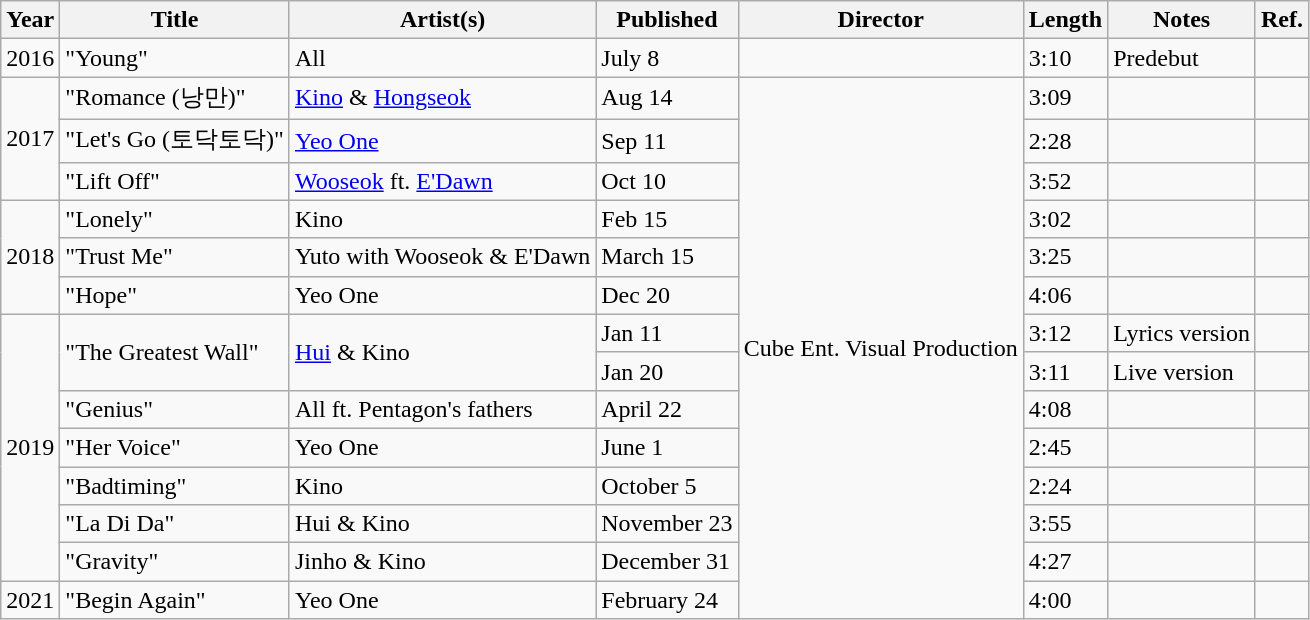<table class="wikitable">
<tr>
<th>Year</th>
<th>Title</th>
<th>Artist(s)</th>
<th>Published</th>
<th>Director</th>
<th>Length</th>
<th>Notes</th>
<th>Ref.</th>
</tr>
<tr>
<td>2016</td>
<td>"Young" </td>
<td>All</td>
<td>July 8</td>
<td></td>
<td>3:10</td>
<td>Predebut</td>
<td></td>
</tr>
<tr>
<td rowspan="3">2017</td>
<td>"Romance (낭만)"</td>
<td><a href='#'>Kino</a> & <a href='#'>Hongseok</a></td>
<td>Aug 14</td>
<td rowspan="14">Cube Ent. Visual Production</td>
<td>3:09</td>
<td></td>
<td></td>
</tr>
<tr>
<td>"Let's Go (토닥토닥)"</td>
<td><a href='#'>Yeo One</a></td>
<td>Sep 11</td>
<td>2:28</td>
<td></td>
<td></td>
</tr>
<tr>
<td>"Lift Off"</td>
<td><a href='#'>Wooseok</a> ft. <a href='#'>E'Dawn</a></td>
<td>Oct 10</td>
<td>3:52</td>
<td></td>
<td></td>
</tr>
<tr>
<td rowspan="3">2018</td>
<td>"Lonely"</td>
<td>Kino</td>
<td>Feb 15</td>
<td>3:02</td>
<td></td>
<td></td>
</tr>
<tr>
<td>"Trust Me"</td>
<td>Yuto with Wooseok & E'Dawn</td>
<td>March 15</td>
<td>3:25</td>
<td></td>
<td></td>
</tr>
<tr>
<td>"Hope"</td>
<td>Yeo One</td>
<td>Dec 20</td>
<td>4:06</td>
<td></td>
<td></td>
</tr>
<tr>
<td rowspan="7">2019</td>
<td rowspan="2">"The Greatest Wall"</td>
<td rowspan="2"><a href='#'>Hui</a> & Kino</td>
<td>Jan 11</td>
<td>3:12</td>
<td>Lyrics version</td>
<td></td>
</tr>
<tr>
<td>Jan 20</td>
<td>3:11</td>
<td>Live version</td>
<td></td>
</tr>
<tr>
<td>"Genius"</td>
<td>All ft. Pentagon's fathers</td>
<td>April 22</td>
<td>4:08</td>
<td></td>
<td></td>
</tr>
<tr>
<td>"Her Voice"</td>
<td>Yeo One</td>
<td>June 1</td>
<td>2:45</td>
<td></td>
<td></td>
</tr>
<tr>
<td>"Badtiming"</td>
<td>Kino</td>
<td>October 5</td>
<td>2:24</td>
<td></td>
<td></td>
</tr>
<tr>
<td>"La Di Da"</td>
<td>Hui & Kino</td>
<td>November 23</td>
<td>3:55</td>
<td></td>
<td></td>
</tr>
<tr>
<td>"Gravity"</td>
<td>Jinho & Kino</td>
<td>December 31</td>
<td>4:27</td>
<td></td>
<td></td>
</tr>
<tr>
<td>2021</td>
<td>"Begin Again"</td>
<td>Yeo One</td>
<td>February 24</td>
<td>4:00</td>
<td></td>
<td></td>
</tr>
</table>
